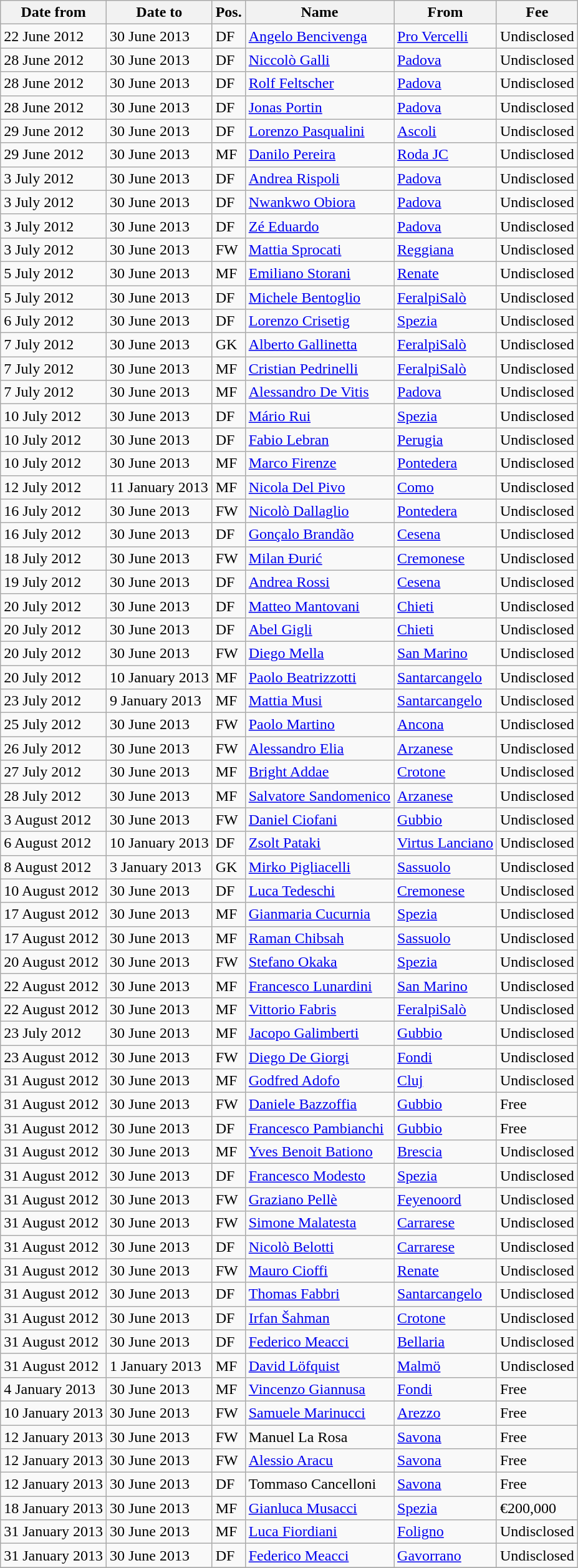<table class="wikitable">
<tr>
<th>Date from</th>
<th>Date to</th>
<th>Pos.</th>
<th>Name</th>
<th>From</th>
<th>Fee</th>
</tr>
<tr>
<td>22 June 2012</td>
<td>30 June 2013</td>
<td>DF</td>
<td> <a href='#'>Angelo Bencivenga</a></td>
<td> <a href='#'>Pro Vercelli</a></td>
<td>Undisclosed</td>
</tr>
<tr>
<td>28 June 2012</td>
<td>30 June 2013</td>
<td>DF</td>
<td> <a href='#'>Niccolò Galli</a></td>
<td> <a href='#'>Padova</a></td>
<td>Undisclosed</td>
</tr>
<tr>
<td>28 June 2012</td>
<td>30 June 2013</td>
<td>DF</td>
<td> <a href='#'>Rolf Feltscher</a></td>
<td> <a href='#'>Padova</a></td>
<td>Undisclosed</td>
</tr>
<tr>
<td>28 June 2012</td>
<td>30 June 2013</td>
<td>DF</td>
<td> <a href='#'>Jonas Portin</a></td>
<td> <a href='#'>Padova</a></td>
<td>Undisclosed</td>
</tr>
<tr>
<td>29 June 2012</td>
<td>30 June 2013</td>
<td>DF</td>
<td> <a href='#'>Lorenzo Pasqualini</a></td>
<td> <a href='#'>Ascoli</a></td>
<td>Undisclosed</td>
</tr>
<tr>
<td>29 June 2012</td>
<td>30 June 2013</td>
<td>MF</td>
<td> <a href='#'>Danilo Pereira</a></td>
<td> <a href='#'>Roda JC</a></td>
<td>Undisclosed</td>
</tr>
<tr>
<td>3 July 2012</td>
<td>30 June 2013</td>
<td>DF</td>
<td> <a href='#'>Andrea Rispoli</a></td>
<td> <a href='#'>Padova</a></td>
<td>Undisclosed</td>
</tr>
<tr>
<td>3 July 2012</td>
<td>30 June 2013</td>
<td>DF</td>
<td> <a href='#'>Nwankwo Obiora</a></td>
<td> <a href='#'>Padova</a></td>
<td>Undisclosed</td>
</tr>
<tr>
<td>3 July 2012</td>
<td>30 June 2013</td>
<td>DF</td>
<td> <a href='#'>Zé Eduardo</a></td>
<td> <a href='#'>Padova</a></td>
<td>Undisclosed</td>
</tr>
<tr>
<td>3 July 2012</td>
<td>30 June 2013</td>
<td>FW</td>
<td> <a href='#'>Mattia Sprocati</a></td>
<td> <a href='#'>Reggiana</a></td>
<td>Undisclosed</td>
</tr>
<tr>
<td>5 July 2012</td>
<td>30 June 2013</td>
<td>MF</td>
<td> <a href='#'>Emiliano Storani</a></td>
<td> <a href='#'>Renate</a></td>
<td>Undisclosed</td>
</tr>
<tr>
<td>5 July 2012</td>
<td>30 June 2013</td>
<td>DF</td>
<td> <a href='#'>Michele Bentoglio</a></td>
<td> <a href='#'>FeralpiSalò</a></td>
<td>Undisclosed</td>
</tr>
<tr>
<td>6 July 2012</td>
<td>30 June 2013</td>
<td>DF</td>
<td> <a href='#'>Lorenzo Crisetig</a></td>
<td> <a href='#'>Spezia</a></td>
<td>Undisclosed</td>
</tr>
<tr>
<td>7 July 2012</td>
<td>30 June 2013</td>
<td>GK</td>
<td> <a href='#'>Alberto Gallinetta</a></td>
<td> <a href='#'>FeralpiSalò</a></td>
<td>Undisclosed</td>
</tr>
<tr>
<td>7 July 2012</td>
<td>30 June 2013</td>
<td>MF</td>
<td> <a href='#'>Cristian Pedrinelli</a></td>
<td> <a href='#'>FeralpiSalò</a></td>
<td>Undisclosed</td>
</tr>
<tr>
<td>7 July 2012</td>
<td>30 June 2013</td>
<td>MF</td>
<td> <a href='#'>Alessandro De Vitis</a></td>
<td> <a href='#'>Padova</a></td>
<td>Undisclosed</td>
</tr>
<tr>
<td>10 July 2012</td>
<td>30 June 2013</td>
<td>DF</td>
<td> <a href='#'>Mário Rui</a></td>
<td> <a href='#'>Spezia</a></td>
<td>Undisclosed</td>
</tr>
<tr>
<td>10 July 2012</td>
<td>30 June 2013</td>
<td>DF</td>
<td> <a href='#'>Fabio Lebran</a></td>
<td> <a href='#'>Perugia</a></td>
<td>Undisclosed</td>
</tr>
<tr>
<td>10 July 2012</td>
<td>30 June 2013</td>
<td>MF</td>
<td> <a href='#'>Marco Firenze</a></td>
<td> <a href='#'>Pontedera</a></td>
<td>Undisclosed</td>
</tr>
<tr>
<td>12 July 2012</td>
<td>11 January 2013</td>
<td>MF</td>
<td> <a href='#'>Nicola Del Pivo</a></td>
<td> <a href='#'>Como</a></td>
<td>Undisclosed</td>
</tr>
<tr>
<td>16 July 2012</td>
<td>30 June 2013</td>
<td>FW</td>
<td> <a href='#'>Nicolò Dallaglio</a></td>
<td> <a href='#'>Pontedera</a></td>
<td>Undisclosed</td>
</tr>
<tr>
<td>16 July 2012</td>
<td>30 June 2013</td>
<td>DF</td>
<td> <a href='#'>Gonçalo Brandão</a></td>
<td> <a href='#'>Cesena</a></td>
<td>Undisclosed</td>
</tr>
<tr>
<td>18 July 2012</td>
<td>30 June 2013</td>
<td>FW</td>
<td> <a href='#'>Milan Đurić</a></td>
<td> <a href='#'>Cremonese</a></td>
<td>Undisclosed</td>
</tr>
<tr>
<td>19 July 2012</td>
<td>30 June 2013</td>
<td>DF</td>
<td> <a href='#'>Andrea Rossi</a></td>
<td> <a href='#'>Cesena</a></td>
<td>Undisclosed</td>
</tr>
<tr>
<td>20 July 2012</td>
<td>30 June 2013</td>
<td>DF</td>
<td> <a href='#'>Matteo Mantovani</a></td>
<td> <a href='#'>Chieti</a></td>
<td>Undisclosed</td>
</tr>
<tr>
<td>20 July 2012</td>
<td>30 June 2013</td>
<td>DF</td>
<td> <a href='#'>Abel Gigli</a></td>
<td> <a href='#'>Chieti</a></td>
<td>Undisclosed</td>
</tr>
<tr>
<td>20 July 2012</td>
<td>30 June 2013</td>
<td>FW</td>
<td> <a href='#'>Diego Mella</a></td>
<td> <a href='#'>San Marino</a></td>
<td>Undisclosed</td>
</tr>
<tr>
<td>20 July 2012</td>
<td>10 January 2013</td>
<td>MF</td>
<td> <a href='#'>Paolo Beatrizzotti</a></td>
<td> <a href='#'>Santarcangelo</a></td>
<td>Undisclosed</td>
</tr>
<tr>
<td>23 July 2012</td>
<td>9 January 2013</td>
<td>MF</td>
<td> <a href='#'>Mattia Musi</a></td>
<td> <a href='#'>Santarcangelo</a></td>
<td>Undisclosed</td>
</tr>
<tr>
<td>25 July 2012</td>
<td>30 June 2013</td>
<td>FW</td>
<td> <a href='#'>Paolo Martino</a></td>
<td> <a href='#'>Ancona</a></td>
<td>Undisclosed</td>
</tr>
<tr>
<td>26 July 2012</td>
<td>30 June 2013</td>
<td>FW</td>
<td> <a href='#'>Alessandro Elia</a></td>
<td> <a href='#'>Arzanese</a></td>
<td>Undisclosed</td>
</tr>
<tr>
<td>27 July 2012</td>
<td>30 June 2013</td>
<td>MF</td>
<td> <a href='#'>Bright Addae</a></td>
<td> <a href='#'>Crotone</a></td>
<td>Undisclosed</td>
</tr>
<tr>
<td>28 July 2012</td>
<td>30 June 2013</td>
<td>MF</td>
<td> <a href='#'>Salvatore Sandomenico</a></td>
<td> <a href='#'>Arzanese</a></td>
<td>Undisclosed</td>
</tr>
<tr>
<td>3 August 2012</td>
<td>30 June 2013</td>
<td>FW</td>
<td> <a href='#'>Daniel Ciofani</a></td>
<td> <a href='#'>Gubbio</a></td>
<td>Undisclosed</td>
</tr>
<tr>
<td>6 August 2012</td>
<td>10 January 2013</td>
<td>DF</td>
<td> <a href='#'>Zsolt Pataki</a></td>
<td> <a href='#'>Virtus Lanciano</a></td>
<td>Undisclosed</td>
</tr>
<tr>
<td>8 August 2012</td>
<td>3 January 2013</td>
<td>GK</td>
<td> <a href='#'>Mirko Pigliacelli</a></td>
<td> <a href='#'>Sassuolo</a></td>
<td>Undisclosed</td>
</tr>
<tr>
<td>10 August 2012</td>
<td>30 June 2013</td>
<td>DF</td>
<td> <a href='#'>Luca Tedeschi</a></td>
<td> <a href='#'>Cremonese</a></td>
<td>Undisclosed</td>
</tr>
<tr>
<td>17 August 2012</td>
<td>30 June 2013</td>
<td>MF</td>
<td> <a href='#'>Gianmaria Cucurnia</a></td>
<td> <a href='#'>Spezia</a></td>
<td>Undisclosed</td>
</tr>
<tr>
<td>17 August 2012</td>
<td>30 June 2013</td>
<td>MF</td>
<td> <a href='#'>Raman Chibsah</a></td>
<td> <a href='#'>Sassuolo</a></td>
<td>Undisclosed</td>
</tr>
<tr>
<td>20 August 2012</td>
<td>30 June 2013</td>
<td>FW</td>
<td> <a href='#'>Stefano Okaka</a></td>
<td> <a href='#'>Spezia</a></td>
<td>Undisclosed</td>
</tr>
<tr>
<td>22 August 2012</td>
<td>30 June 2013</td>
<td>MF</td>
<td> <a href='#'>Francesco Lunardini</a></td>
<td> <a href='#'>San Marino</a></td>
<td>Undisclosed</td>
</tr>
<tr>
<td>22 August 2012</td>
<td>30 June 2013</td>
<td>MF</td>
<td> <a href='#'>Vittorio Fabris</a></td>
<td> <a href='#'>FeralpiSalò</a></td>
<td>Undisclosed</td>
</tr>
<tr>
<td>23 July 2012</td>
<td>30 June 2013</td>
<td>MF</td>
<td> <a href='#'>Jacopo Galimberti</a></td>
<td> <a href='#'>Gubbio</a></td>
<td>Undisclosed</td>
</tr>
<tr>
<td>23 August 2012</td>
<td>30 June 2013</td>
<td>FW</td>
<td> <a href='#'>Diego De Giorgi</a></td>
<td> <a href='#'>Fondi</a></td>
<td>Undisclosed</td>
</tr>
<tr>
<td>31 August 2012</td>
<td>30 June 2013</td>
<td>MF</td>
<td> <a href='#'>Godfred Adofo</a></td>
<td> <a href='#'>Cluj</a></td>
<td>Undisclosed</td>
</tr>
<tr>
<td>31 August 2012</td>
<td>30 June 2013</td>
<td>FW</td>
<td> <a href='#'>Daniele Bazzoffia</a></td>
<td> <a href='#'>Gubbio</a></td>
<td>Free</td>
</tr>
<tr>
<td>31 August 2012</td>
<td>30 June 2013</td>
<td>DF</td>
<td> <a href='#'>Francesco Pambianchi</a></td>
<td> <a href='#'>Gubbio</a></td>
<td>Free</td>
</tr>
<tr>
<td>31 August 2012</td>
<td>30 June 2013</td>
<td>MF</td>
<td> <a href='#'>Yves Benoit Bationo</a></td>
<td> <a href='#'>Brescia</a></td>
<td>Undisclosed</td>
</tr>
<tr>
<td>31 August 2012</td>
<td>30 June 2013</td>
<td>DF</td>
<td> <a href='#'>Francesco Modesto</a></td>
<td> <a href='#'>Spezia</a></td>
<td>Undisclosed</td>
</tr>
<tr>
<td>31 August 2012</td>
<td>30 June 2013</td>
<td>FW</td>
<td> <a href='#'>Graziano Pellè</a></td>
<td> <a href='#'>Feyenoord</a></td>
<td>Undisclosed</td>
</tr>
<tr>
<td>31 August 2012</td>
<td>30 June 2013</td>
<td>FW</td>
<td> <a href='#'>Simone Malatesta</a></td>
<td> <a href='#'>Carrarese</a></td>
<td>Undisclosed</td>
</tr>
<tr>
<td>31 August 2012</td>
<td>30 June 2013</td>
<td>DF</td>
<td> <a href='#'>Nicolò Belotti</a></td>
<td> <a href='#'>Carrarese</a></td>
<td>Undisclosed</td>
</tr>
<tr>
<td>31 August 2012</td>
<td>30 June 2013</td>
<td>FW</td>
<td> <a href='#'>Mauro Cioffi</a></td>
<td> <a href='#'>Renate</a></td>
<td>Undisclosed</td>
</tr>
<tr>
<td>31 August 2012</td>
<td>30 June 2013</td>
<td>DF</td>
<td> <a href='#'>Thomas Fabbri</a></td>
<td> <a href='#'>Santarcangelo</a></td>
<td>Undisclosed</td>
</tr>
<tr>
<td>31 August 2012</td>
<td>30 June 2013</td>
<td>DF</td>
<td> <a href='#'>Irfan Šahman</a></td>
<td> <a href='#'>Crotone</a></td>
<td>Undisclosed</td>
</tr>
<tr>
<td>31 August 2012</td>
<td>30 June 2013</td>
<td>DF</td>
<td> <a href='#'>Federico Meacci</a></td>
<td> <a href='#'>Bellaria</a></td>
<td>Undisclosed</td>
</tr>
<tr>
<td>31 August 2012</td>
<td>1 January 2013</td>
<td>MF</td>
<td> <a href='#'>David Löfquist</a></td>
<td> <a href='#'>Malmö</a></td>
<td>Undisclosed</td>
</tr>
<tr>
<td>4 January 2013</td>
<td>30 June 2013</td>
<td>MF</td>
<td> <a href='#'>Vincenzo Giannusa</a></td>
<td> <a href='#'>Fondi</a></td>
<td>Free</td>
</tr>
<tr>
<td>10 January 2013</td>
<td>30 June 2013</td>
<td>FW</td>
<td> <a href='#'>Samuele Marinucci</a></td>
<td> <a href='#'>Arezzo</a></td>
<td>Free</td>
</tr>
<tr>
<td>12 January 2013</td>
<td>30 June 2013</td>
<td>FW</td>
<td> Manuel La Rosa</td>
<td> <a href='#'>Savona</a></td>
<td>Free</td>
</tr>
<tr>
<td>12 January 2013</td>
<td>30 June 2013</td>
<td>FW</td>
<td> <a href='#'>Alessio Aracu</a></td>
<td> <a href='#'>Savona</a></td>
<td>Free</td>
</tr>
<tr>
<td>12 January 2013</td>
<td>30 June 2013</td>
<td>DF</td>
<td> Tommaso Cancelloni</td>
<td> <a href='#'>Savona</a></td>
<td>Free</td>
</tr>
<tr>
<td>18 January 2013</td>
<td>30 June 2013</td>
<td>MF</td>
<td> <a href='#'>Gianluca Musacci</a></td>
<td> <a href='#'>Spezia</a></td>
<td>€200,000</td>
</tr>
<tr>
<td>31 January 2013</td>
<td>30 June 2013</td>
<td>MF</td>
<td> <a href='#'>Luca Fiordiani</a></td>
<td> <a href='#'>Foligno</a></td>
<td>Undisclosed</td>
</tr>
<tr>
<td>31 January 2013</td>
<td>30 June 2013</td>
<td>DF</td>
<td> <a href='#'>Federico Meacci</a></td>
<td> <a href='#'>Gavorrano</a></td>
<td>Undisclosed</td>
</tr>
<tr>
</tr>
</table>
